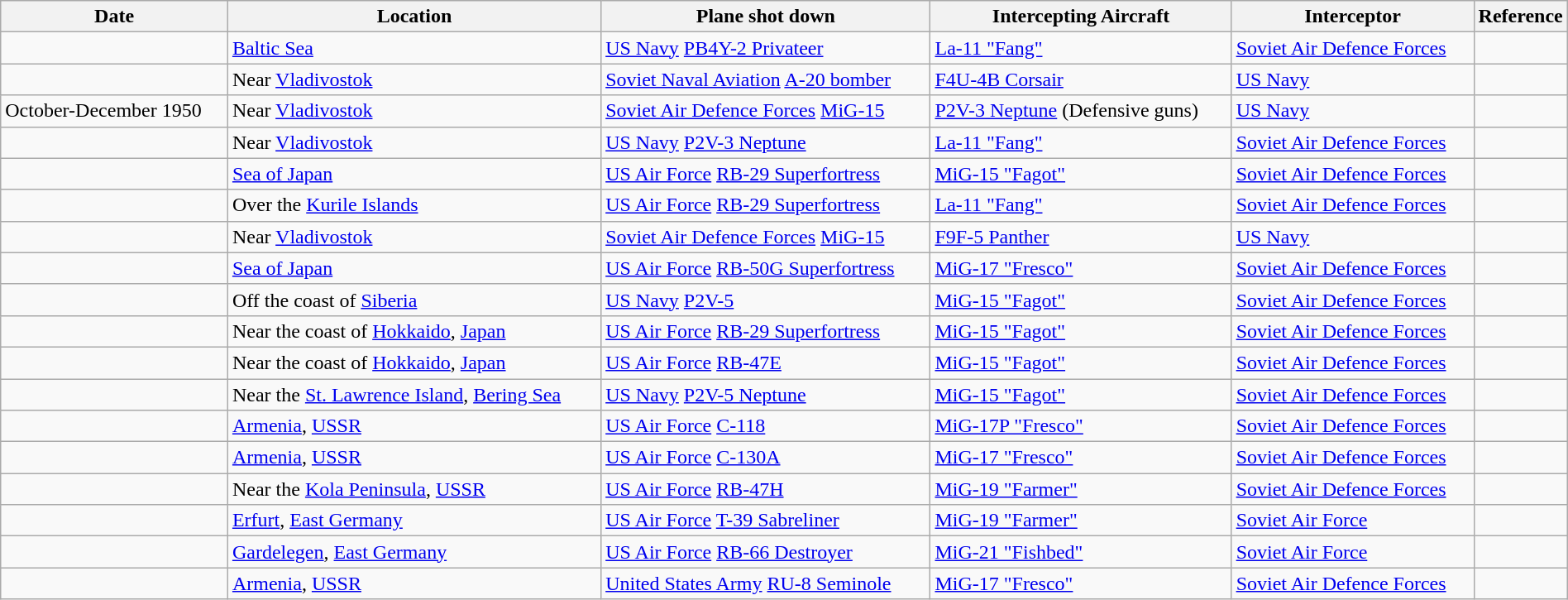<table class="wikitable sortable" width="100%">
<tr>
<th>Date</th>
<th>Location</th>
<th>Plane shot down</th>
<th>Intercepting Aircraft</th>
<th>Interceptor</th>
<th width=5% class=unsortable>Reference</th>
</tr>
<tr>
<td></td>
<td><a href='#'>Baltic Sea</a></td>
<td> <a href='#'>US Navy</a> <a href='#'>PB4Y-2 Privateer</a></td>
<td><a href='#'>La-11 "Fang"</a></td>
<td> <a href='#'>Soviet Air Defence Forces</a></td>
<td></td>
</tr>
<tr>
<td></td>
<td>Near <a href='#'>Vladivostok</a></td>
<td> <a href='#'>Soviet Naval Aviation</a> <a href='#'>A-20 bomber</a></td>
<td><a href='#'>F4U-4B Corsair</a></td>
<td> <a href='#'>US Navy</a></td>
<td></td>
</tr>
<tr>
<td>October-December 1950</td>
<td>Near <a href='#'>Vladivostok</a></td>
<td> <a href='#'>Soviet Air Defence Forces</a> <a href='#'>MiG-15</a></td>
<td><a href='#'>P2V-3 Neptune</a> (Defensive guns)</td>
<td> <a href='#'>US Navy</a></td>
<td></td>
</tr>
<tr>
<td></td>
<td>Near <a href='#'>Vladivostok</a></td>
<td> <a href='#'>US Navy</a> <a href='#'>P2V-3 Neptune</a></td>
<td><a href='#'>La-11 "Fang"</a></td>
<td> <a href='#'>Soviet Air Defence Forces</a></td>
<td></td>
</tr>
<tr>
<td></td>
<td><a href='#'>Sea of Japan</a></td>
<td> <a href='#'>US Air Force</a> <a href='#'>RB-29 Superfortress</a></td>
<td><a href='#'>MiG-15 "Fagot"</a></td>
<td> <a href='#'>Soviet Air Defence Forces</a></td>
<td></td>
</tr>
<tr>
<td></td>
<td>Over the <a href='#'>Kurile Islands</a></td>
<td> <a href='#'>US Air Force</a> <a href='#'>RB-29 Superfortress</a></td>
<td><a href='#'>La-11 "Fang"</a></td>
<td> <a href='#'>Soviet Air Defence Forces</a></td>
<td></td>
</tr>
<tr>
<td></td>
<td>Near <a href='#'>Vladivostok</a></td>
<td> <a href='#'>Soviet Air Defence Forces</a> <a href='#'>MiG-15</a></td>
<td><a href='#'>F9F-5 Panther</a></td>
<td> <a href='#'>US Navy</a></td>
<td></td>
</tr>
<tr>
<td></td>
<td><a href='#'>Sea of Japan</a></td>
<td> <a href='#'>US Air Force</a> <a href='#'>RB-50G Superfortress</a></td>
<td><a href='#'>MiG-17 "Fresco"</a></td>
<td> <a href='#'>Soviet Air Defence Forces</a></td>
<td></td>
</tr>
<tr>
<td></td>
<td>Off the coast of <a href='#'>Siberia</a></td>
<td> <a href='#'>US Navy</a> <a href='#'>P2V-5</a></td>
<td><a href='#'>MiG-15 "Fagot"</a></td>
<td> <a href='#'>Soviet Air Defence Forces</a></td>
<td></td>
</tr>
<tr>
<td></td>
<td>Near the coast of <a href='#'>Hokkaido</a>, <a href='#'>Japan</a></td>
<td> <a href='#'>US Air Force</a> <a href='#'>RB-29 Superfortress</a></td>
<td><a href='#'>MiG-15 "Fagot"</a></td>
<td> <a href='#'>Soviet Air Defence Forces</a></td>
<td></td>
</tr>
<tr>
<td></td>
<td>Near the coast of <a href='#'>Hokkaido</a>, <a href='#'>Japan</a></td>
<td> <a href='#'>US Air Force</a> <a href='#'>RB-47E</a></td>
<td><a href='#'>MiG-15 "Fagot"</a></td>
<td> <a href='#'>Soviet Air Defence Forces</a></td>
<td></td>
</tr>
<tr>
<td></td>
<td>Near the <a href='#'>St. Lawrence Island</a>, <a href='#'>Bering Sea</a></td>
<td> <a href='#'>US Navy</a> <a href='#'>P2V-5 Neptune</a></td>
<td><a href='#'>MiG-15 "Fagot"</a></td>
<td> <a href='#'>Soviet Air Defence Forces</a></td>
<td></td>
</tr>
<tr>
<td></td>
<td><a href='#'>Armenia</a>, <a href='#'>USSR</a></td>
<td> <a href='#'>US Air Force</a> <a href='#'>C-118</a></td>
<td><a href='#'>MiG-17P "Fresco"</a></td>
<td> <a href='#'>Soviet Air Defence Forces</a></td>
<td></td>
</tr>
<tr>
<td></td>
<td><a href='#'>Armenia</a>, <a href='#'>USSR</a></td>
<td> <a href='#'>US Air Force</a> <a href='#'>C-130A</a></td>
<td><a href='#'>MiG-17 "Fresco"</a></td>
<td> <a href='#'>Soviet Air Defence Forces</a></td>
<td></td>
</tr>
<tr>
<td></td>
<td>Near the <a href='#'>Kola Peninsula</a>, <a href='#'>USSR</a></td>
<td> <a href='#'>US Air Force</a> <a href='#'>RB-47H</a></td>
<td><a href='#'>MiG-19 "Farmer"</a></td>
<td> <a href='#'>Soviet Air Defence Forces</a></td>
<td></td>
</tr>
<tr>
<td></td>
<td><a href='#'>Erfurt</a>, <a href='#'>East Germany</a></td>
<td> <a href='#'>US Air Force</a> <a href='#'>T-39 Sabreliner</a></td>
<td><a href='#'>MiG-19 "Farmer"</a></td>
<td> <a href='#'>Soviet Air Force</a></td>
<td></td>
</tr>
<tr>
<td></td>
<td><a href='#'>Gardelegen</a>, <a href='#'>East Germany</a></td>
<td> <a href='#'>US Air Force</a> <a href='#'>RB-66 Destroyer</a></td>
<td><a href='#'>MiG-21 "Fishbed"</a></td>
<td> <a href='#'>Soviet Air Force</a></td>
<td></td>
</tr>
<tr>
<td></td>
<td><a href='#'>Armenia</a>, <a href='#'>USSR</a></td>
<td> <a href='#'>United States Army</a> <a href='#'>RU-8 Seminole</a></td>
<td><a href='#'>MiG-17 "Fresco"</a></td>
<td> <a href='#'>Soviet Air Defence Forces</a></td>
<td></td>
</tr>
</table>
